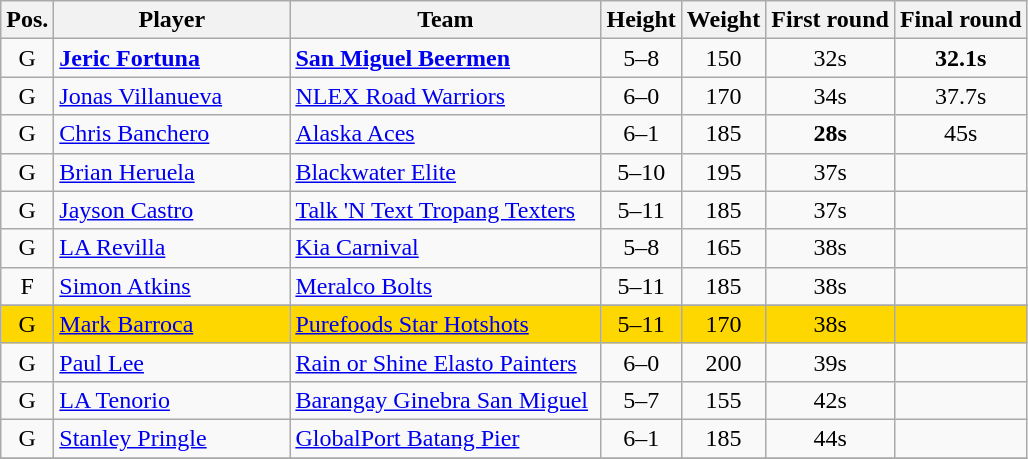<table class="wikitable">
<tr>
<th>Pos.</th>
<th style="width:150px;">Player</th>
<th width=200px>Team</th>
<th>Height</th>
<th>Weight</th>
<th>First round</th>
<th>Final round</th>
</tr>
<tr>
<td style="text-align:center">G</td>
<td><strong><a href='#'>Jeric Fortuna</a></strong></td>
<td><strong><a href='#'>San Miguel Beermen</a></strong></td>
<td align=center>5–8</td>
<td align=center>150</td>
<td align=center>32s</td>
<td align=center><strong>32.1s</strong></td>
</tr>
<tr>
<td style="text-align:center">G</td>
<td><a href='#'>Jonas Villanueva</a></td>
<td><a href='#'>NLEX Road Warriors</a></td>
<td align=center>6–0</td>
<td align=center>170</td>
<td align=center>34s</td>
<td align=center>37.7s</td>
</tr>
<tr>
<td style="text-align:center">G</td>
<td><a href='#'>Chris Banchero</a></td>
<td><a href='#'>Alaska Aces</a></td>
<td align=center>6–1</td>
<td align=center>185</td>
<td align=center><strong>28s</strong></td>
<td align=center>45s</td>
</tr>
<tr>
<td style="text-align:center">G</td>
<td><a href='#'>Brian Heruela</a></td>
<td><a href='#'>Blackwater Elite</a></td>
<td align=center>5–10</td>
<td align=center>195</td>
<td align=center>37s</td>
<td align=center></td>
</tr>
<tr>
<td style="text-align:center">G</td>
<td><a href='#'>Jayson Castro</a></td>
<td><a href='#'>Talk 'N Text Tropang Texters</a></td>
<td align=center>5–11</td>
<td align=center>185</td>
<td align=center>37s</td>
<td align=center></td>
</tr>
<tr>
<td style="text-align:center">G</td>
<td><a href='#'>LA Revilla</a></td>
<td><a href='#'>Kia Carnival</a></td>
<td align=center>5–8</td>
<td align=center>165</td>
<td align=center>38s</td>
<td align=center></td>
</tr>
<tr>
<td style="text-align:center">F</td>
<td><a href='#'>Simon Atkins</a></td>
<td><a href='#'>Meralco Bolts</a></td>
<td align=center>5–11</td>
<td align=center>185</td>
<td align=center>38s</td>
<td align=center></td>
</tr>
<tr>
</tr>
<tr bgcolor=#FFD700>
<td style="text-align:center">G</td>
<td><a href='#'>Mark Barroca</a></td>
<td><a href='#'>Purefoods Star Hotshots</a></td>
<td align=center>5–11</td>
<td align=center>170</td>
<td align=center>38s</td>
<td align=center></td>
</tr>
<tr>
<td style="text-align:center">G</td>
<td><a href='#'>Paul Lee</a></td>
<td><a href='#'>Rain or Shine Elasto Painters</a></td>
<td align=center>6–0</td>
<td align=center>200</td>
<td align=center>39s</td>
<td align=center></td>
</tr>
<tr>
<td style="text-align:center">G</td>
<td><a href='#'>LA Tenorio</a></td>
<td><a href='#'>Barangay Ginebra San Miguel</a></td>
<td align=center>5–7</td>
<td align=center>155</td>
<td align=center>42s</td>
<td align=center></td>
</tr>
<tr>
<td style="text-align:center">G</td>
<td><a href='#'>Stanley Pringle</a></td>
<td><a href='#'>GlobalPort Batang Pier</a></td>
<td align=center>6–1</td>
<td align=center>185</td>
<td align=center>44s</td>
<td align=center></td>
</tr>
<tr>
</tr>
</table>
